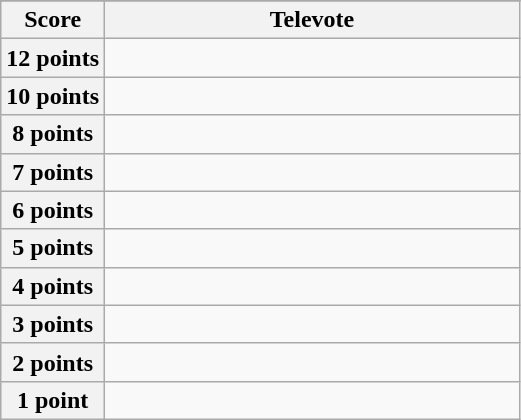<table class="wikitable">
<tr>
</tr>
<tr>
<th scope="col" width="20%">Score</th>
<th scope="col" width="80%">Televote</th>
</tr>
<tr>
<th scope="row">12 points</th>
<td></td>
</tr>
<tr>
<th scope="row">10 points</th>
<td></td>
</tr>
<tr>
<th scope="row">8 points</th>
<td></td>
</tr>
<tr>
<th scope="row">7 points</th>
<td></td>
</tr>
<tr>
<th scope="row">6 points</th>
<td></td>
</tr>
<tr>
<th scope="row">5 points</th>
<td></td>
</tr>
<tr>
<th scope="row">4 points</th>
<td></td>
</tr>
<tr>
<th scope="row">3 points</th>
<td></td>
</tr>
<tr>
<th scope="row">2 points</th>
<td></td>
</tr>
<tr>
<th scope="row">1 point</th>
<td></td>
</tr>
</table>
